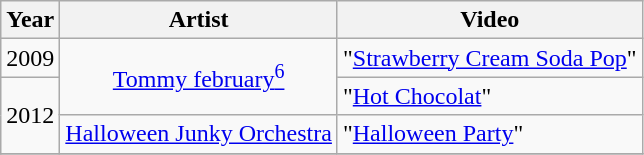<table class="wikitable plainrowheaders" style="text-align:center;">
<tr>
<th>Year</th>
<th>Artist</th>
<th>Video</th>
</tr>
<tr>
<td align="center" rowspan="1">2009</td>
<td align="center" rowspan="2"><a href='#'>Tommy february<sup>6</sup></a></td>
<td align="left">"<a href='#'>Strawberry Cream Soda Pop</a>"</td>
</tr>
<tr>
<td align="center" rowspan="2">2012</td>
<td align="left">"<a href='#'>Hot Chocolat</a>"</td>
</tr>
<tr>
<td align="center"><a href='#'>Halloween Junky Orchestra</a></td>
<td align="left">"<a href='#'>Halloween Party</a>"</td>
</tr>
<tr>
</tr>
</table>
